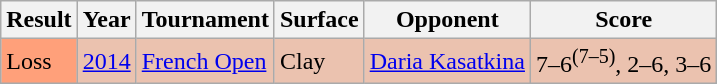<table class="sortable wikitable">
<tr>
<th>Result</th>
<th>Year</th>
<th>Tournament</th>
<th>Surface</th>
<th>Opponent</th>
<th>Score</th>
</tr>
<tr style="background:#ebc2af;">
<td style="background:#ffa07a;">Loss</td>
<td><a href='#'>2014</a></td>
<td><a href='#'>French Open</a></td>
<td>Clay</td>
<td> <a href='#'>Daria Kasatkina</a></td>
<td>7–6<sup>(7–5)</sup>, 2–6, 3–6</td>
</tr>
</table>
